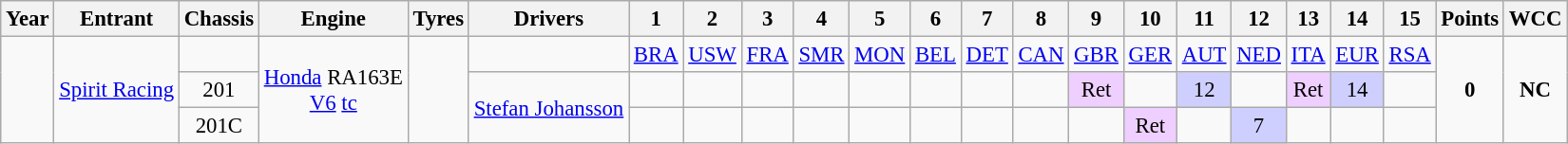<table class="wikitable" style="text-align:center; font-size:95%">
<tr>
<th>Year</th>
<th>Entrant</th>
<th>Chassis</th>
<th>Engine</th>
<th>Tyres</th>
<th>Drivers</th>
<th>1</th>
<th>2</th>
<th>3</th>
<th>4</th>
<th>5</th>
<th>6</th>
<th>7</th>
<th>8</th>
<th>9</th>
<th>10</th>
<th>11</th>
<th>12</th>
<th>13</th>
<th>14</th>
<th>15</th>
<th>Points</th>
<th>WCC</th>
</tr>
<tr>
<td rowspan="3"></td>
<td rowspan="3"><a href='#'>Spirit Racing</a></td>
<td></td>
<td rowspan="3"><a href='#'>Honda</a> RA163E<br><a href='#'>V6</a> <a href='#'>tc</a></td>
<td rowspan="3"></td>
<td></td>
<td><a href='#'>BRA</a></td>
<td><a href='#'>USW</a></td>
<td><a href='#'>FRA</a></td>
<td><a href='#'>SMR</a></td>
<td><a href='#'>MON</a></td>
<td><a href='#'>BEL</a></td>
<td><a href='#'>DET</a></td>
<td><a href='#'>CAN</a></td>
<td><a href='#'>GBR</a></td>
<td><a href='#'>GER</a></td>
<td><a href='#'>AUT</a></td>
<td><a href='#'>NED</a></td>
<td><a href='#'>ITA</a></td>
<td><a href='#'>EUR</a></td>
<td><a href='#'>RSA</a></td>
<td rowspan="3"><strong>0</strong></td>
<td rowspan="3"><strong>NC</strong></td>
</tr>
<tr>
<td>201</td>
<td align="left" rowspan="2"><a href='#'>Stefan Johansson</a></td>
<td></td>
<td></td>
<td></td>
<td></td>
<td></td>
<td></td>
<td></td>
<td></td>
<td style="background:#efcfff;">Ret</td>
<td></td>
<td style="background:#cfcfff;">12</td>
<td></td>
<td style="background:#efcfff;">Ret</td>
<td style="background:#cfcfff;">14</td>
<td></td>
</tr>
<tr>
<td>201C</td>
<td></td>
<td></td>
<td></td>
<td></td>
<td></td>
<td></td>
<td></td>
<td></td>
<td></td>
<td style="background:#efcfff;">Ret</td>
<td></td>
<td style="background:#cfcfff;">7</td>
<td></td>
<td></td>
<td></td>
</tr>
</table>
